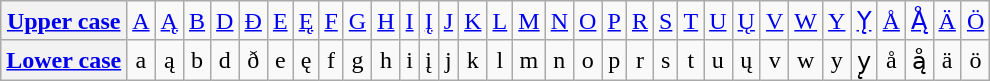<table class="wikitable" style="text-align:center;">
<tr>
<th><a href='#'>Upper case</a></th>
<td><a href='#'>A</a></td>
<td><a href='#'>Ą</a></td>
<td><a href='#'>B</a></td>
<td><a href='#'>D</a></td>
<td><a href='#'>Ð</a></td>
<td><a href='#'>E</a></td>
<td><a href='#'>Ę</a></td>
<td><a href='#'>F</a></td>
<td><a href='#'>G</a></td>
<td><a href='#'>H</a></td>
<td><a href='#'>I</a></td>
<td><a href='#'>Į</a></td>
<td><a href='#'>J</a></td>
<td><a href='#'>K</a></td>
<td><a href='#'>L</a></td>
<td><a href='#'>M</a></td>
<td><a href='#'>N</a></td>
<td><a href='#'>O</a></td>
<td><a href='#'>P</a></td>
<td><a href='#'>R</a></td>
<td><a href='#'>S</a></td>
<td><a href='#'>T</a></td>
<td><a href='#'>U</a></td>
<td><a href='#'>Ų</a></td>
<td><a href='#'>V</a></td>
<td><a href='#'>W</a></td>
<td><a href='#'>Y</a></td>
<td><a href='#'>Y̨</a></td>
<td><a href='#'>Å</a></td>
<td><a href='#'>Ą̊</a></td>
<td><a href='#'>Ä</a></td>
<td><a href='#'>Ö</a></td>
</tr>
<tr>
<th><a href='#'>Lower case</a></th>
<td>a</td>
<td>ą</td>
<td>b</td>
<td>d</td>
<td>ð</td>
<td>e</td>
<td>ę</td>
<td>f</td>
<td>g</td>
<td>h</td>
<td>i</td>
<td>į</td>
<td>j</td>
<td>k</td>
<td>l</td>
<td>m</td>
<td>n</td>
<td>o</td>
<td>p</td>
<td>r</td>
<td>s</td>
<td>t</td>
<td>u</td>
<td>ų</td>
<td>v</td>
<td>w</td>
<td>y</td>
<td>y̨</td>
<td>å</td>
<td>ą̊</td>
<td>ä</td>
<td>ö</td>
</tr>
</table>
